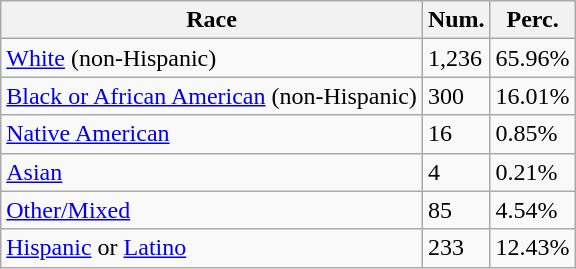<table class="wikitable">
<tr>
<th>Race</th>
<th>Num.</th>
<th>Perc.</th>
</tr>
<tr>
<td><a href='#'>White</a> (non-Hispanic)</td>
<td>1,236</td>
<td>65.96%</td>
</tr>
<tr>
<td><a href='#'>Black or African American</a> (non-Hispanic)</td>
<td>300</td>
<td>16.01%</td>
</tr>
<tr>
<td><a href='#'>Native American</a></td>
<td>16</td>
<td>0.85%</td>
</tr>
<tr>
<td><a href='#'>Asian</a></td>
<td>4</td>
<td>0.21%</td>
</tr>
<tr>
<td><a href='#'>Other/Mixed</a></td>
<td>85</td>
<td>4.54%</td>
</tr>
<tr>
<td><a href='#'>Hispanic</a> or <a href='#'>Latino</a></td>
<td>233</td>
<td>12.43%</td>
</tr>
</table>
